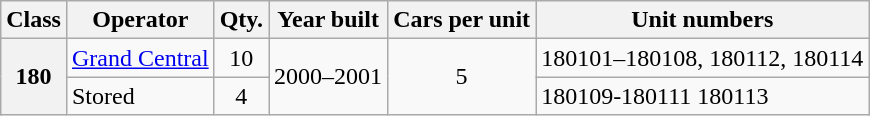<table class="wikitable">
<tr>
<th>Class</th>
<th>Operator</th>
<th>Qty.</th>
<th>Year built</th>
<th>Cars per unit</th>
<th>Unit numbers</th>
</tr>
<tr>
<th rowspan="2">180</th>
<td><a href='#'>Grand Central</a></td>
<td align="center">10</td>
<td rowspan="2" style="text-align:center;">2000–2001</td>
<td rowspan="2" align="center">5</td>
<td>180101–180108, 180112, 180114</td>
</tr>
<tr>
<td>Stored</td>
<td align="center">4</td>
<td>180109-180111 180113</td>
</tr>
</table>
